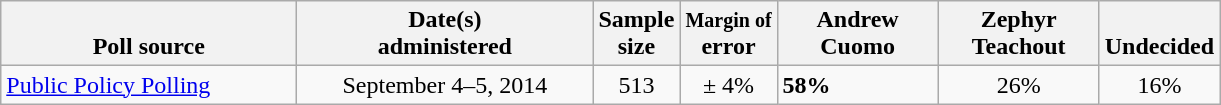<table class="wikitable">
<tr valign= bottom>
<th style="width:190px;">Poll source</th>
<th style="width:190px;">Date(s)<br>administered</th>
<th class=small>Sample<br>size</th>
<th><small>Margin of</small><br>error</th>
<th style="width:100px;">Andrew<br>Cuomo</th>
<th style="width:100px;">Zephyr<br>Teachout</th>
<th>Undecided</th>
</tr>
<tr>
<td><a href='#'>Public Policy Polling</a></td>
<td align=center>September 4–5, 2014</td>
<td align=center>513</td>
<td align=center>± 4%</td>
<td><strong>58%</strong></td>
<td align=center>26%</td>
<td align=center>16%</td>
</tr>
</table>
